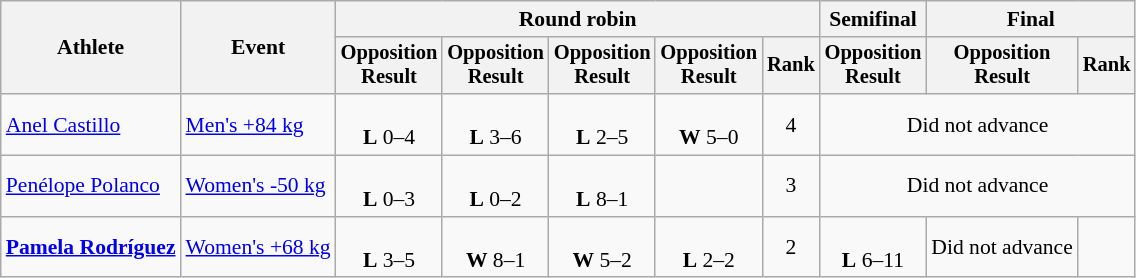<table class=wikitable style=font-size:90%;text-align:center>
<tr>
<th rowspan=2>Athlete</th>
<th rowspan=2>Event</th>
<th colspan=5>Round robin</th>
<th>Semifinal</th>
<th colspan=2>Final</th>
</tr>
<tr style=font-size:95%>
<th>Opposition<br>Result</th>
<th>Opposition<br>Result</th>
<th>Opposition<br>Result</th>
<th>Opposition<br>Result</th>
<th>Rank</th>
<th>Opposition<br>Result</th>
<th>Opposition<br>Result</th>
<th>Rank</th>
</tr>
<tr>
<td align=left><a href='#'>Anel Castillo</a></td>
<td align=left><a href='#'>Men's +84 kg</a></td>
<td><br><strong>L</strong> 0–4</td>
<td><br><strong>L</strong> 3–6</td>
<td><br><strong>L</strong> 2–5</td>
<td><br><strong>W</strong> 5–0</td>
<td>4</td>
<td colspan=3>Did not advance</td>
</tr>
<tr>
<td align=left><a href='#'>Penélope Polanco</a></td>
<td align=left><a href='#'>Women's -50 kg</a></td>
<td><br><strong>L</strong> 0–3</td>
<td><br><strong>L</strong> 0–2</td>
<td><br><strong>L</strong> 8–1</td>
<td></td>
<td>3</td>
<td colspan=3>Did not advance</td>
</tr>
<tr>
<td align=left><strong><a href='#'>Pamela Rodríguez</a></strong></td>
<td align=left><a href='#'>Women's +68 kg</a></td>
<td><br><strong>L</strong> 3–5</td>
<td><br><strong>W</strong> 8–1</td>
<td><br><strong>W</strong> 5–2</td>
<td><br><strong>L</strong> 2–2</td>
<td>2</td>
<td><br><strong>L</strong> 6–11</td>
<td>Did not advance</td>
<td></td>
</tr>
</table>
